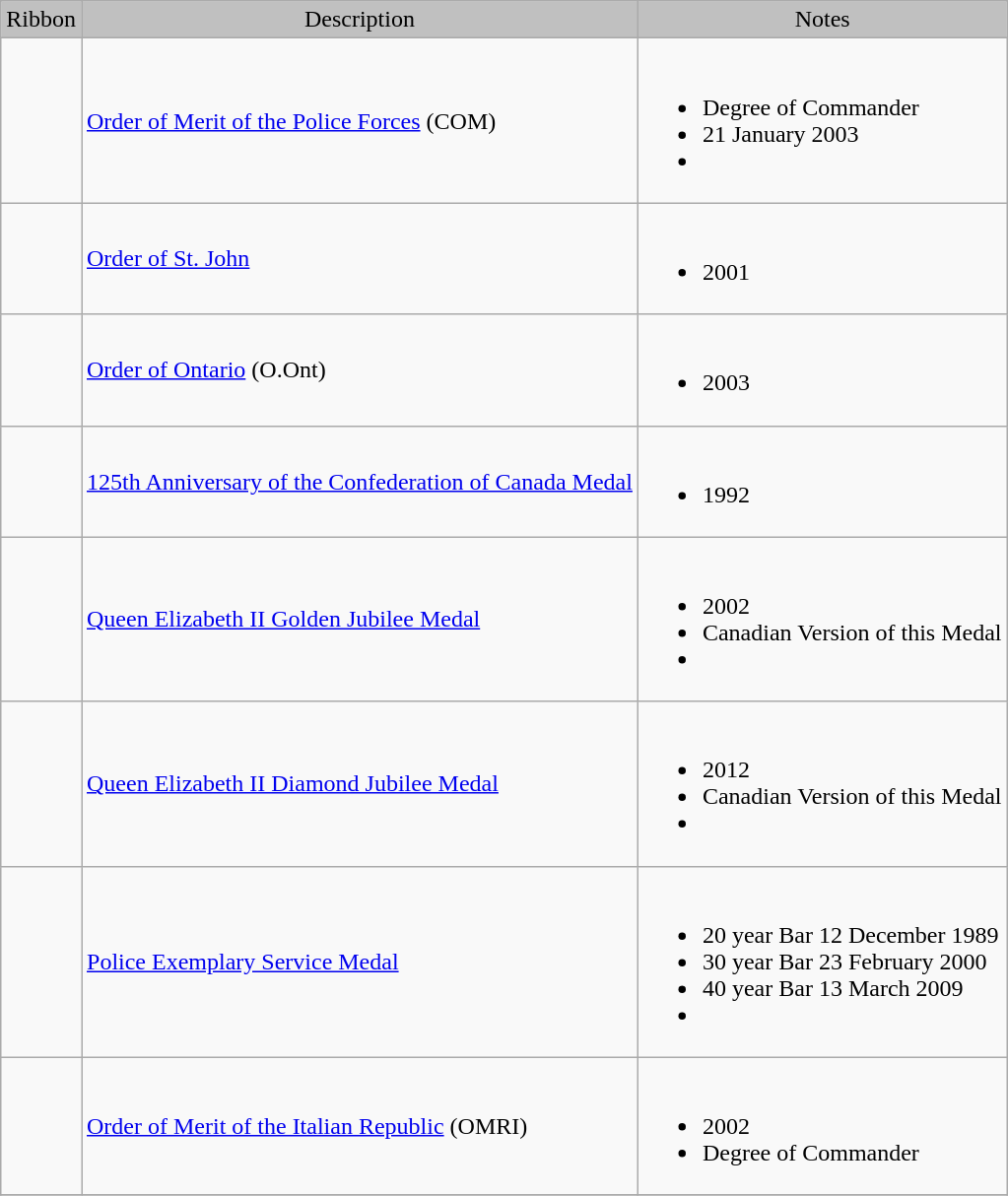<table class="wikitable">
<tr style="background:silver;" align="center">
<td>Ribbon</td>
<td>Description</td>
<td>Notes</td>
</tr>
<tr>
<td></td>
<td><a href='#'>Order of Merit of the Police Forces</a> (COM)</td>
<td><br><ul><li>Degree of Commander</li><li>21 January 2003</li><li></li></ul></td>
</tr>
<tr>
<td></td>
<td><a href='#'>Order of St. John</a></td>
<td><br><ul><li>2001</li></ul></td>
</tr>
<tr>
<td></td>
<td><a href='#'>Order of Ontario</a> (O.Ont)</td>
<td><br><ul><li>2003</li></ul></td>
</tr>
<tr>
<td></td>
<td><a href='#'>125th Anniversary of the Confederation of Canada Medal</a></td>
<td><br><ul><li>1992</li></ul></td>
</tr>
<tr>
<td></td>
<td><a href='#'>Queen Elizabeth II Golden Jubilee Medal</a></td>
<td><br><ul><li>2002</li><li>Canadian Version of this Medal</li><li></li></ul></td>
</tr>
<tr>
<td></td>
<td><a href='#'>Queen Elizabeth II Diamond Jubilee Medal</a></td>
<td><br><ul><li>2012</li><li>Canadian Version of this Medal</li><li></li></ul></td>
</tr>
<tr>
<td></td>
<td><a href='#'>Police Exemplary Service Medal</a></td>
<td><br><ul><li>20 year Bar 12 December 1989</li><li>30 year Bar 23 February 2000</li><li>40 year Bar 13 March 2009</li><li></li></ul></td>
</tr>
<tr>
<td></td>
<td><a href='#'>Order of Merit of the Italian Republic</a> (OMRI)</td>
<td><br><ul><li>2002</li><li>Degree of Commander</li></ul></td>
</tr>
<tr>
</tr>
</table>
